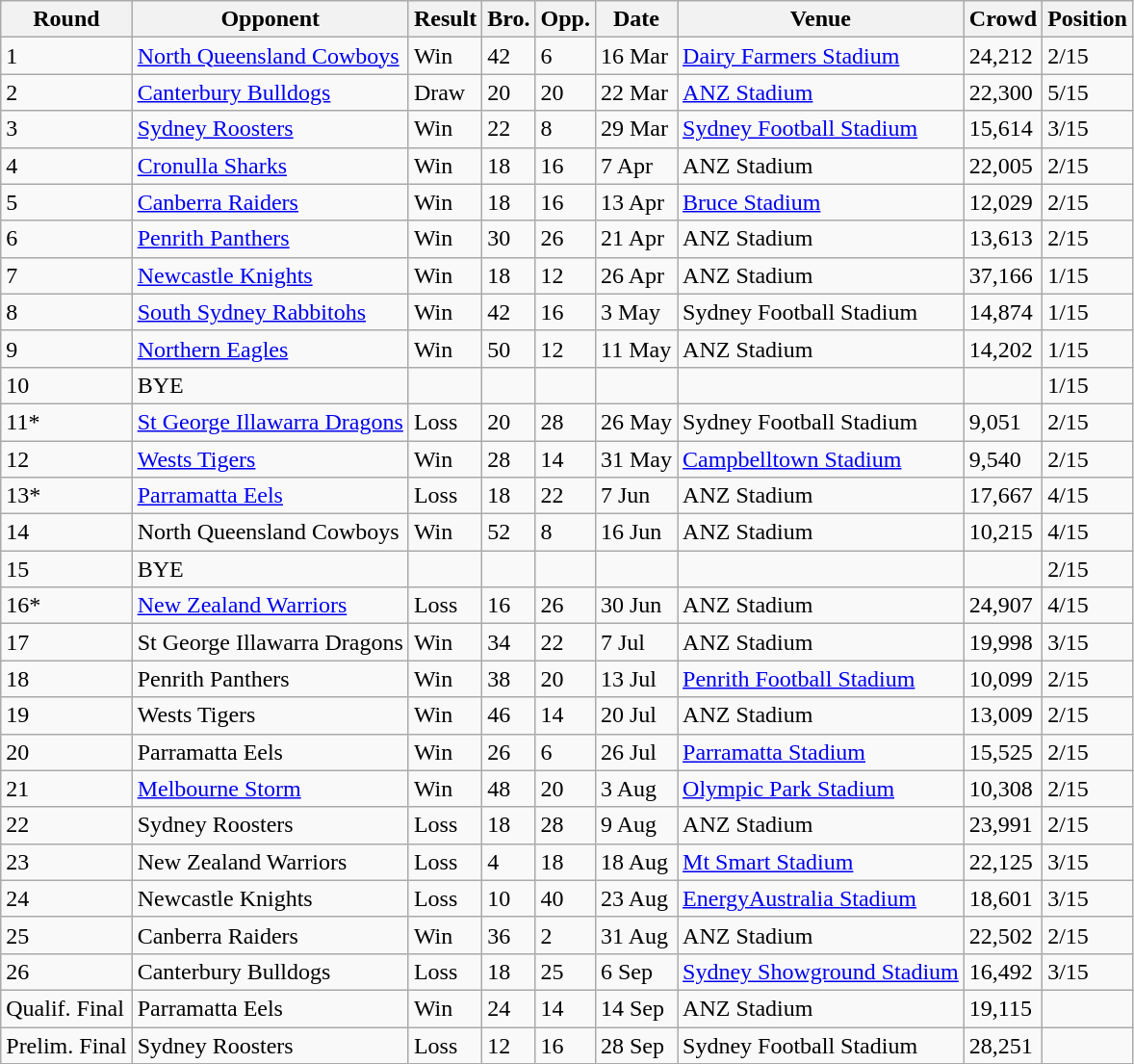<table class="wikitable" style="text-align:left;">
<tr>
<th>Round</th>
<th>Opponent</th>
<th>Result</th>
<th>Bro.</th>
<th>Opp.</th>
<th>Date</th>
<th>Venue</th>
<th>Crowd</th>
<th>Position</th>
</tr>
<tr>
<td>1</td>
<td><a href='#'>North Queensland Cowboys</a></td>
<td>Win</td>
<td>42</td>
<td>6</td>
<td>16 Mar</td>
<td><a href='#'>Dairy Farmers Stadium</a></td>
<td>24,212</td>
<td>2/15</td>
</tr>
<tr>
<td>2</td>
<td><a href='#'>Canterbury Bulldogs</a></td>
<td>Draw</td>
<td>20</td>
<td>20</td>
<td>22 Mar</td>
<td><a href='#'>ANZ Stadium</a></td>
<td>22,300</td>
<td>5/15</td>
</tr>
<tr>
<td>3</td>
<td><a href='#'>Sydney Roosters</a></td>
<td>Win</td>
<td>22</td>
<td>8</td>
<td>29 Mar</td>
<td><a href='#'>Sydney Football Stadium</a></td>
<td>15,614</td>
<td>3/15</td>
</tr>
<tr>
<td>4</td>
<td><a href='#'>Cronulla Sharks</a></td>
<td>Win</td>
<td>18</td>
<td>16</td>
<td>7 Apr</td>
<td>ANZ Stadium</td>
<td>22,005</td>
<td>2/15</td>
</tr>
<tr>
<td>5</td>
<td><a href='#'>Canberra Raiders</a></td>
<td>Win</td>
<td>18</td>
<td>16</td>
<td>13 Apr</td>
<td><a href='#'>Bruce Stadium</a></td>
<td>12,029</td>
<td>2/15</td>
</tr>
<tr>
<td>6</td>
<td><a href='#'>Penrith Panthers</a></td>
<td>Win</td>
<td>30</td>
<td>26</td>
<td>21 Apr</td>
<td>ANZ Stadium</td>
<td>13,613</td>
<td>2/15</td>
</tr>
<tr>
<td>7</td>
<td><a href='#'>Newcastle Knights</a></td>
<td>Win</td>
<td>18</td>
<td>12</td>
<td>26 Apr</td>
<td>ANZ Stadium</td>
<td>37,166</td>
<td>1/15</td>
</tr>
<tr>
<td>8</td>
<td><a href='#'>South Sydney Rabbitohs</a></td>
<td>Win</td>
<td>42</td>
<td>16</td>
<td>3 May</td>
<td>Sydney Football Stadium</td>
<td>14,874</td>
<td>1/15</td>
</tr>
<tr>
<td>9</td>
<td><a href='#'>Northern Eagles</a></td>
<td>Win</td>
<td>50</td>
<td>12</td>
<td>11 May</td>
<td>ANZ Stadium</td>
<td>14,202</td>
<td>1/15</td>
</tr>
<tr>
<td>10</td>
<td>BYE</td>
<td></td>
<td></td>
<td></td>
<td></td>
<td></td>
<td></td>
<td>1/15</td>
</tr>
<tr>
<td>11*</td>
<td><a href='#'>St George Illawarra Dragons</a></td>
<td>Loss</td>
<td>20</td>
<td>28</td>
<td>26 May</td>
<td>Sydney Football Stadium</td>
<td>9,051</td>
<td>2/15</td>
</tr>
<tr>
<td>12</td>
<td><a href='#'>Wests Tigers</a></td>
<td>Win</td>
<td>28</td>
<td>14</td>
<td>31 May</td>
<td><a href='#'>Campbelltown Stadium</a></td>
<td>9,540</td>
<td>2/15</td>
</tr>
<tr>
<td>13*</td>
<td><a href='#'>Parramatta Eels</a></td>
<td>Loss</td>
<td>18</td>
<td>22</td>
<td>7 Jun</td>
<td>ANZ Stadium</td>
<td>17,667</td>
<td>4/15</td>
</tr>
<tr>
<td>14</td>
<td>North Queensland Cowboys</td>
<td>Win</td>
<td>52</td>
<td>8</td>
<td>16 Jun</td>
<td>ANZ Stadium</td>
<td>10,215</td>
<td>4/15</td>
</tr>
<tr>
<td>15</td>
<td>BYE</td>
<td></td>
<td></td>
<td></td>
<td></td>
<td></td>
<td></td>
<td>2/15</td>
</tr>
<tr>
<td>16*</td>
<td><a href='#'>New Zealand Warriors</a></td>
<td>Loss</td>
<td>16</td>
<td>26</td>
<td>30 Jun</td>
<td>ANZ Stadium</td>
<td>24,907</td>
<td>4/15</td>
</tr>
<tr>
<td>17</td>
<td>St George Illawarra Dragons</td>
<td>Win</td>
<td>34</td>
<td>22</td>
<td>7 Jul</td>
<td>ANZ Stadium</td>
<td>19,998</td>
<td>3/15</td>
</tr>
<tr>
<td>18</td>
<td>Penrith Panthers</td>
<td>Win</td>
<td>38</td>
<td>20</td>
<td>13 Jul</td>
<td><a href='#'>Penrith Football Stadium</a></td>
<td>10,099</td>
<td>2/15</td>
</tr>
<tr>
<td>19</td>
<td>Wests Tigers</td>
<td>Win</td>
<td>46</td>
<td>14</td>
<td>20 Jul</td>
<td>ANZ Stadium</td>
<td>13,009</td>
<td>2/15</td>
</tr>
<tr>
<td>20</td>
<td>Parramatta Eels</td>
<td>Win</td>
<td>26</td>
<td>6</td>
<td>26 Jul</td>
<td><a href='#'>Parramatta Stadium</a></td>
<td>15,525</td>
<td>2/15</td>
</tr>
<tr>
<td>21</td>
<td><a href='#'>Melbourne Storm</a></td>
<td>Win</td>
<td>48</td>
<td>20</td>
<td>3 Aug</td>
<td><a href='#'>Olympic Park Stadium</a></td>
<td>10,308</td>
<td>2/15</td>
</tr>
<tr>
<td>22</td>
<td>Sydney Roosters</td>
<td>Loss</td>
<td>18</td>
<td>28</td>
<td>9 Aug</td>
<td>ANZ Stadium</td>
<td>23,991</td>
<td>2/15</td>
</tr>
<tr>
<td>23</td>
<td>New Zealand Warriors</td>
<td>Loss</td>
<td>4</td>
<td>18</td>
<td>18 Aug</td>
<td><a href='#'>Mt Smart Stadium</a></td>
<td>22,125</td>
<td>3/15</td>
</tr>
<tr>
<td>24</td>
<td>Newcastle Knights</td>
<td>Loss</td>
<td>10</td>
<td>40</td>
<td>23 Aug</td>
<td><a href='#'>EnergyAustralia Stadium</a></td>
<td>18,601</td>
<td>3/15</td>
</tr>
<tr>
<td>25</td>
<td>Canberra Raiders</td>
<td>Win</td>
<td>36</td>
<td>2</td>
<td>31 Aug</td>
<td>ANZ Stadium</td>
<td>22,502</td>
<td>2/15</td>
</tr>
<tr>
<td>26</td>
<td>Canterbury Bulldogs</td>
<td>Loss</td>
<td>18</td>
<td>25</td>
<td>6 Sep</td>
<td><a href='#'>Sydney Showground Stadium</a></td>
<td>16,492</td>
<td>3/15</td>
</tr>
<tr>
<td>Qualif. Final</td>
<td>Parramatta Eels</td>
<td>Win</td>
<td>24</td>
<td>14</td>
<td>14 Sep</td>
<td>ANZ Stadium</td>
<td>19,115</td>
<td></td>
</tr>
<tr>
<td>Prelim. Final</td>
<td>Sydney Roosters</td>
<td>Loss</td>
<td>12</td>
<td>16</td>
<td>28 Sep</td>
<td>Sydney Football Stadium</td>
<td>28,251</td>
<td></td>
</tr>
</table>
